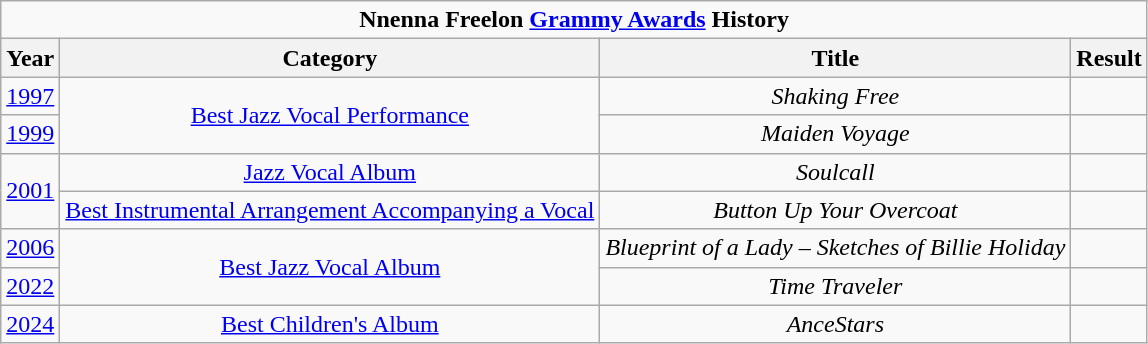<table class=wikitable>
<tr>
<td colspan="6" style="text-align:center;"><strong>Nnenna Freelon <a href='#'>Grammy Awards</a> History</strong></td>
</tr>
<tr>
<th>Year</th>
<th>Category</th>
<th>Title</th>
<th>Result</th>
</tr>
<tr align=center>
<td><a href='#'>1997</a></td>
<td rowspan=2><a href='#'>Best Jazz Vocal Performance</a></td>
<td><em>Shaking Free</em></td>
<td></td>
</tr>
<tr align=center>
<td><a href='#'>1999</a></td>
<td><em>Maiden Voyage</em></td>
<td></td>
</tr>
<tr align=center>
<td rowspan=2><a href='#'>2001</a></td>
<td><a href='#'>Jazz Vocal Album</a></td>
<td><em>Soulcall</em></td>
<td></td>
</tr>
<tr align=center>
<td><a href='#'>Best Instrumental Arrangement Accompanying a Vocal</a></td>
<td><em>Button Up Your Overcoat</em></td>
<td></td>
</tr>
<tr align=center>
<td><a href='#'>2006</a></td>
<td rowspan=2><a href='#'>Best Jazz Vocal Album</a></td>
<td><em>Blueprint of a Lady – Sketches of Billie Holiday</em></td>
<td></td>
</tr>
<tr align=center>
<td><a href='#'>2022</a></td>
<td><em>Time Traveler</em></td>
<td></td>
</tr>
<tr align=center>
<td><a href='#'>2024</a></td>
<td><a href='#'>Best Children's Album</a></td>
<td><em>AnceStars</em></td>
<td></td>
</tr>
</table>
